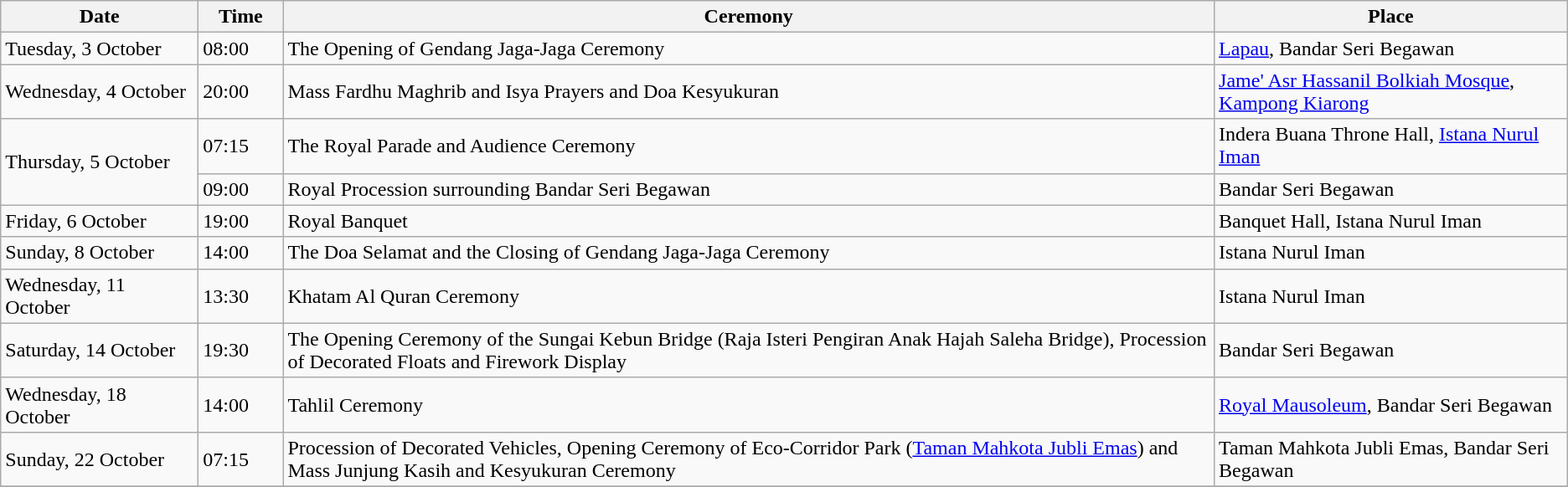<table class="wikitable">
<tr>
<th width="150px">Date</th>
<th width="60px">Time</th>
<th>Ceremony</th>
<th>Place</th>
</tr>
<tr>
<td>Tuesday, 3 October</td>
<td>08:00</td>
<td>The Opening of Gendang Jaga-Jaga Ceremony</td>
<td><a href='#'>Lapau</a>, Bandar Seri Begawan</td>
</tr>
<tr>
<td>Wednesday, 4 October</td>
<td>20:00</td>
<td>Mass Fardhu Maghrib and Isya Prayers and Doa Kesyukuran</td>
<td><a href='#'>Jame' Asr Hassanil Bolkiah Mosque</a>, <a href='#'>Kampong Kiarong</a></td>
</tr>
<tr>
<td rowspan = 2>Thursday, 5 October</td>
<td>07:15</td>
<td>The Royal Parade and Audience Ceremony</td>
<td>Indera Buana Throne Hall, <a href='#'>Istana Nurul Iman</a></td>
</tr>
<tr>
<td>09:00</td>
<td>Royal Procession surrounding Bandar Seri Begawan</td>
<td>Bandar Seri Begawan</td>
</tr>
<tr>
<td>Friday, 6 October</td>
<td>19:00</td>
<td>Royal Banquet</td>
<td>Banquet Hall, Istana Nurul Iman</td>
</tr>
<tr>
<td>Sunday, 8 October</td>
<td>14:00</td>
<td>The Doa Selamat and the Closing of Gendang Jaga-Jaga Ceremony</td>
<td>Istana Nurul Iman</td>
</tr>
<tr>
<td>Wednesday, 11 October</td>
<td>13:30</td>
<td>Khatam Al Quran Ceremony</td>
<td>Istana Nurul Iman</td>
</tr>
<tr>
<td>Saturday, 14 October</td>
<td>19:30</td>
<td>The Opening Ceremony of the Sungai Kebun Bridge (Raja Isteri Pengiran Anak Hajah Saleha Bridge), Procession of Decorated Floats and Firework Display</td>
<td>Bandar Seri Begawan</td>
</tr>
<tr>
<td>Wednesday, 18 October</td>
<td>14:00</td>
<td>Tahlil Ceremony</td>
<td><a href='#'>Royal Mausoleum</a>, Bandar Seri Begawan</td>
</tr>
<tr>
<td>Sunday, 22 October</td>
<td>07:15</td>
<td>Procession of Decorated Vehicles, Opening Ceremony of Eco-Corridor Park (<a href='#'>Taman Mahkota Jubli Emas</a>) and Mass Junjung Kasih and Kesyukuran Ceremony</td>
<td>Taman Mahkota Jubli Emas, Bandar Seri Begawan</td>
</tr>
<tr>
</tr>
</table>
